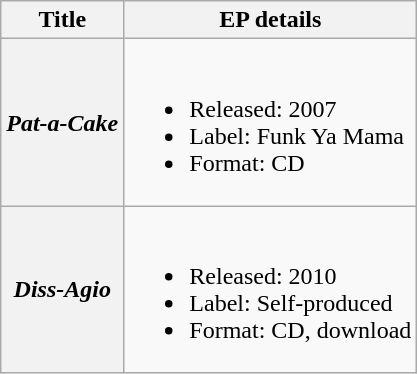<table class="wikitable plainrowheaders" style="text-align:center">
<tr>
<th>Title</th>
<th>EP details</th>
</tr>
<tr>
<th scope="row"><em>Pat-a-Cake</em></th>
<td align="left"><br><ul><li>Released: 2007</li><li>Label: Funk Ya Mama</li><li>Format: CD</li></ul></td>
</tr>
<tr>
<th scope="row"><em>Diss-Agio</em></th>
<td align="left"><br><ul><li>Released: 2010</li><li>Label: Self-produced</li><li>Format: CD, download</li></ul></td>
</tr>
</table>
